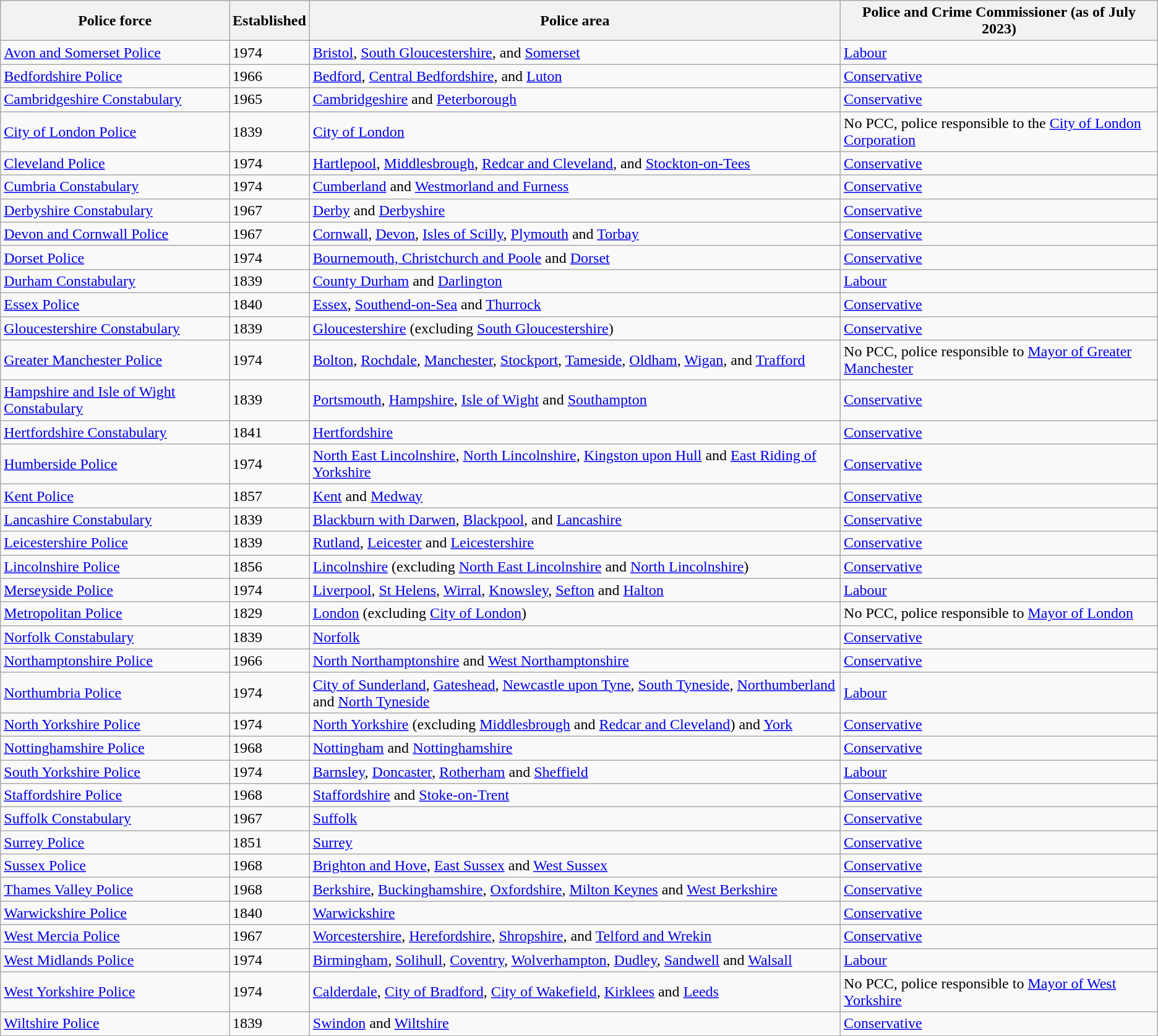<table class="wikitable sortable">
<tr>
<th>Police force</th>
<th>Established</th>
<th>Police area</th>
<th>Police and Crime Commissioner (as of July 2023)</th>
</tr>
<tr>
<td><a href='#'>Avon and Somerset Police</a></td>
<td>1974</td>
<td><a href='#'>Bristol</a>, <a href='#'>South Gloucestershire</a>, and <a href='#'>Somerset</a></td>
<td><a href='#'>Labour</a></td>
</tr>
<tr>
<td><a href='#'>Bedfordshire Police</a></td>
<td>1966</td>
<td><a href='#'>Bedford</a>, <a href='#'>Central Bedfordshire</a>, and <a href='#'>Luton</a></td>
<td><a href='#'>Conservative</a></td>
</tr>
<tr>
<td><a href='#'>Cambridgeshire Constabulary</a></td>
<td>1965</td>
<td><a href='#'>Cambridgeshire</a> and <a href='#'>Peterborough</a></td>
<td><a href='#'>Conservative</a></td>
</tr>
<tr>
<td><a href='#'>City of London Police</a></td>
<td>1839</td>
<td><a href='#'>City of London</a></td>
<td>No PCC, police responsible to the <a href='#'>City of London Corporation</a></td>
</tr>
<tr>
<td><a href='#'>Cleveland Police</a></td>
<td>1974</td>
<td><a href='#'>Hartlepool</a>, <a href='#'>Middlesbrough</a>, <a href='#'>Redcar and Cleveland</a>, and <a href='#'>Stockton-on-Tees</a></td>
<td><a href='#'>Conservative</a></td>
</tr>
<tr>
<td><a href='#'>Cumbria Constabulary</a></td>
<td>1974</td>
<td><a href='#'>Cumberland</a> and <a href='#'>Westmorland and Furness</a></td>
<td><a href='#'>Conservative</a></td>
</tr>
<tr>
<td><a href='#'>Derbyshire Constabulary</a></td>
<td>1967</td>
<td><a href='#'>Derby</a> and <a href='#'>Derbyshire</a></td>
<td><a href='#'>Conservative</a></td>
</tr>
<tr>
<td><a href='#'>Devon and Cornwall Police</a></td>
<td>1967</td>
<td><a href='#'>Cornwall</a>, <a href='#'>Devon</a>, <a href='#'>Isles of Scilly</a>, <a href='#'>Plymouth</a> and <a href='#'>Torbay</a></td>
<td><a href='#'>Conservative</a></td>
</tr>
<tr>
<td><a href='#'>Dorset Police</a></td>
<td>1974</td>
<td><a href='#'>Bournemouth, Christchurch and Poole</a> and <a href='#'>Dorset</a></td>
<td><a href='#'>Conservative</a></td>
</tr>
<tr>
<td><a href='#'>Durham Constabulary</a></td>
<td>1839</td>
<td><a href='#'>County Durham</a> and <a href='#'>Darlington</a></td>
<td><a href='#'>Labour</a></td>
</tr>
<tr>
<td><a href='#'>Essex Police</a></td>
<td>1840</td>
<td><a href='#'>Essex</a>, <a href='#'>Southend-on-Sea</a> and <a href='#'>Thurrock</a></td>
<td><a href='#'>Conservative</a></td>
</tr>
<tr>
<td><a href='#'>Gloucestershire Constabulary</a></td>
<td>1839</td>
<td><a href='#'>Gloucestershire</a> (excluding <a href='#'>South Gloucestershire</a>)</td>
<td><a href='#'>Conservative</a></td>
</tr>
<tr>
<td><a href='#'>Greater Manchester Police</a></td>
<td>1974</td>
<td><a href='#'>Bolton</a>, <a href='#'>Rochdale</a>, <a href='#'>Manchester</a>, <a href='#'>Stockport</a>, <a href='#'>Tameside</a>, <a href='#'>Oldham</a>, <a href='#'>Wigan</a>, and <a href='#'>Trafford</a></td>
<td>No PCC, police responsible to <a href='#'>Mayor of Greater Manchester</a></td>
</tr>
<tr>
<td><a href='#'>Hampshire and Isle of Wight Constabulary</a></td>
<td>1839</td>
<td><a href='#'>Portsmouth</a>, <a href='#'>Hampshire</a>, <a href='#'>Isle of Wight</a> and <a href='#'>Southampton</a></td>
<td><a href='#'>Conservative</a></td>
</tr>
<tr>
<td><a href='#'>Hertfordshire Constabulary</a></td>
<td>1841</td>
<td><a href='#'>Hertfordshire</a></td>
<td><a href='#'>Conservative</a></td>
</tr>
<tr>
<td><a href='#'>Humberside Police</a></td>
<td>1974</td>
<td><a href='#'>North East Lincolnshire</a>, <a href='#'>North Lincolnshire</a>, <a href='#'>Kingston upon Hull</a> and <a href='#'>East Riding of Yorkshire</a></td>
<td><a href='#'>Conservative</a></td>
</tr>
<tr>
<td><a href='#'>Kent Police</a></td>
<td>1857</td>
<td><a href='#'>Kent</a> and <a href='#'>Medway</a></td>
<td><a href='#'>Conservative</a></td>
</tr>
<tr>
<td><a href='#'>Lancashire Constabulary</a></td>
<td>1839</td>
<td><a href='#'>Blackburn with Darwen</a>, <a href='#'>Blackpool</a>, and <a href='#'>Lancashire</a></td>
<td><a href='#'>Conservative</a></td>
</tr>
<tr>
<td><a href='#'>Leicestershire Police</a></td>
<td>1839</td>
<td><a href='#'>Rutland</a>, <a href='#'>Leicester</a> and <a href='#'>Leicestershire</a></td>
<td><a href='#'>Conservative</a></td>
</tr>
<tr>
<td><a href='#'>Lincolnshire Police</a></td>
<td>1856</td>
<td><a href='#'>Lincolnshire</a> (excluding <a href='#'>North East Lincolnshire</a> and <a href='#'>North Lincolnshire</a>)</td>
<td><a href='#'>Conservative</a></td>
</tr>
<tr>
<td><a href='#'>Merseyside Police</a></td>
<td>1974</td>
<td><a href='#'>Liverpool</a>, <a href='#'>St Helens</a>, <a href='#'>Wirral</a>, <a href='#'>Knowsley</a>, <a href='#'>Sefton</a> and <a href='#'>Halton</a></td>
<td><a href='#'>Labour</a></td>
</tr>
<tr>
<td><a href='#'>Metropolitan Police</a></td>
<td>1829</td>
<td><a href='#'>London</a> (excluding <a href='#'>City of London</a>)</td>
<td>No PCC, police responsible to <a href='#'>Mayor of London</a></td>
</tr>
<tr>
<td><a href='#'>Norfolk Constabulary</a></td>
<td>1839</td>
<td><a href='#'>Norfolk</a></td>
<td><a href='#'>Conservative</a></td>
</tr>
<tr>
<td><a href='#'>Northamptonshire Police</a></td>
<td>1966</td>
<td><a href='#'>North Northamptonshire</a> and <a href='#'>West Northamptonshire</a></td>
<td><a href='#'>Conservative</a></td>
</tr>
<tr>
<td><a href='#'>Northumbria Police</a></td>
<td>1974</td>
<td><a href='#'>City of Sunderland</a>, <a href='#'>Gateshead</a>, <a href='#'>Newcastle upon Tyne</a>, <a href='#'>South Tyneside</a>, <a href='#'>Northumberland</a> and <a href='#'>North Tyneside</a></td>
<td><a href='#'>Labour</a></td>
</tr>
<tr>
<td><a href='#'>North Yorkshire Police</a></td>
<td>1974</td>
<td><a href='#'>North Yorkshire</a> (excluding <a href='#'>Middlesbrough</a> and <a href='#'>Redcar and Cleveland</a>) and <a href='#'>York</a></td>
<td><a href='#'>Conservative</a></td>
</tr>
<tr>
<td><a href='#'>Nottinghamshire Police</a></td>
<td>1968</td>
<td><a href='#'>Nottingham</a> and <a href='#'>Nottinghamshire</a></td>
<td><a href='#'>Conservative</a></td>
</tr>
<tr>
<td><a href='#'>South Yorkshire Police</a></td>
<td>1974</td>
<td><a href='#'>Barnsley</a>, <a href='#'>Doncaster</a>, <a href='#'>Rotherham</a> and <a href='#'>Sheffield</a></td>
<td><a href='#'>Labour</a></td>
</tr>
<tr>
<td><a href='#'>Staffordshire Police</a></td>
<td>1968</td>
<td><a href='#'>Staffordshire</a> and <a href='#'>Stoke-on-Trent</a></td>
<td><a href='#'>Conservative</a></td>
</tr>
<tr>
<td><a href='#'>Suffolk Constabulary</a></td>
<td>1967</td>
<td><a href='#'>Suffolk</a></td>
<td><a href='#'>Conservative</a></td>
</tr>
<tr>
<td><a href='#'>Surrey Police</a></td>
<td>1851</td>
<td><a href='#'>Surrey</a></td>
<td><a href='#'>Conservative</a></td>
</tr>
<tr>
<td><a href='#'>Sussex Police</a></td>
<td>1968</td>
<td><a href='#'>Brighton and Hove</a>, <a href='#'>East Sussex</a> and <a href='#'>West Sussex</a></td>
<td><a href='#'>Conservative</a></td>
</tr>
<tr>
<td><a href='#'>Thames Valley Police</a></td>
<td>1968</td>
<td><a href='#'>Berkshire</a>, <a href='#'>Buckinghamshire</a>, <a href='#'>Oxfordshire</a>, <a href='#'>Milton Keynes</a> and <a href='#'>West Berkshire</a></td>
<td><a href='#'>Conservative</a></td>
</tr>
<tr>
<td><a href='#'>Warwickshire Police</a></td>
<td>1840</td>
<td><a href='#'>Warwickshire</a></td>
<td><a href='#'>Conservative</a></td>
</tr>
<tr>
<td><a href='#'>West Mercia Police</a></td>
<td>1967</td>
<td><a href='#'>Worcestershire</a>, <a href='#'>Herefordshire</a>, <a href='#'>Shropshire</a>, and <a href='#'>Telford and Wrekin</a></td>
<td><a href='#'>Conservative</a></td>
</tr>
<tr>
<td><a href='#'>West Midlands Police</a></td>
<td>1974</td>
<td><a href='#'>Birmingham</a>, <a href='#'>Solihull</a>, <a href='#'>Coventry</a>, <a href='#'>Wolverhampton</a>, <a href='#'>Dudley</a>, <a href='#'>Sandwell</a> and <a href='#'>Walsall</a></td>
<td><a href='#'>Labour</a></td>
</tr>
<tr>
<td><a href='#'>West Yorkshire Police</a></td>
<td>1974</td>
<td><a href='#'>Calderdale</a>, <a href='#'>City of Bradford</a>, <a href='#'>City of Wakefield</a>, <a href='#'>Kirklees</a> and <a href='#'>Leeds</a></td>
<td>No PCC, police responsible to <a href='#'>Mayor of West Yorkshire</a></td>
</tr>
<tr>
<td><a href='#'>Wiltshire Police</a></td>
<td>1839</td>
<td><a href='#'>Swindon</a> and <a href='#'>Wiltshire</a></td>
<td><a href='#'>Conservative</a></td>
</tr>
</table>
